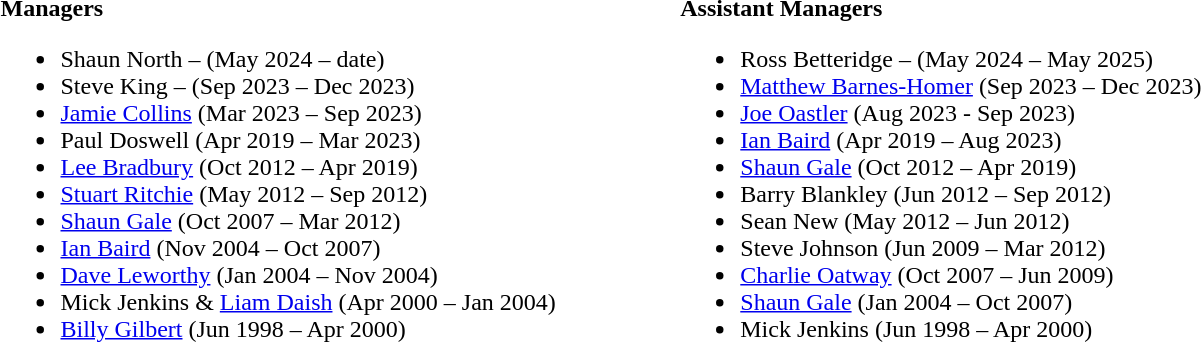<table>
<tr>
<td valign="top"><br><strong>Managers</strong><ul><li> Shaun North – (May 2024 – date)</li><li> Steve King – (Sep 2023 – Dec 2023)</li><li> <a href='#'>Jamie Collins</a> (Mar 2023 – Sep 2023)</li><li> Paul Doswell (Apr 2019 – Mar 2023)</li><li> <a href='#'>Lee Bradbury</a> (Oct 2012 – Apr 2019)</li><li> <a href='#'>Stuart Ritchie</a> (May 2012 – Sep 2012)</li><li> <a href='#'>Shaun Gale</a> (Oct 2007 – Mar 2012)</li><li> <a href='#'>Ian Baird</a> (Nov 2004 – Oct 2007)</li><li> <a href='#'>Dave Leworthy</a> (Jan 2004 – Nov 2004)</li><li> Mick Jenkins &  <a href='#'>Liam Daish</a> (Apr 2000 – Jan 2004)</li><li> <a href='#'>Billy Gilbert</a> (Jun 1998 – Apr 2000)</li></ul></td>
<td width="75"> </td>
<td valign="top"><br><strong>Assistant Managers</strong><ul><li> Ross Betteridge – (May 2024 – May 2025)</li><li> <a href='#'>Matthew Barnes-Homer</a> (Sep 2023 – Dec 2023)</li><li> <a href='#'>Joe Oastler</a> (Aug 2023 - Sep 2023)</li><li> <a href='#'>Ian Baird</a> (Apr 2019 – Aug 2023)</li><li> <a href='#'>Shaun Gale</a> (Oct 2012 – Apr 2019)</li><li> Barry Blankley (Jun 2012 – Sep 2012)</li><li> Sean New (May 2012 – Jun 2012)</li><li> Steve Johnson (Jun 2009 – Mar 2012)</li><li> <a href='#'>Charlie Oatway</a> (Oct 2007 – Jun 2009)</li><li> <a href='#'>Shaun Gale</a> (Jan 2004 – Oct 2007)</li><li> Mick Jenkins (Jun 1998 – Apr 2000)</li></ul></td>
</tr>
</table>
